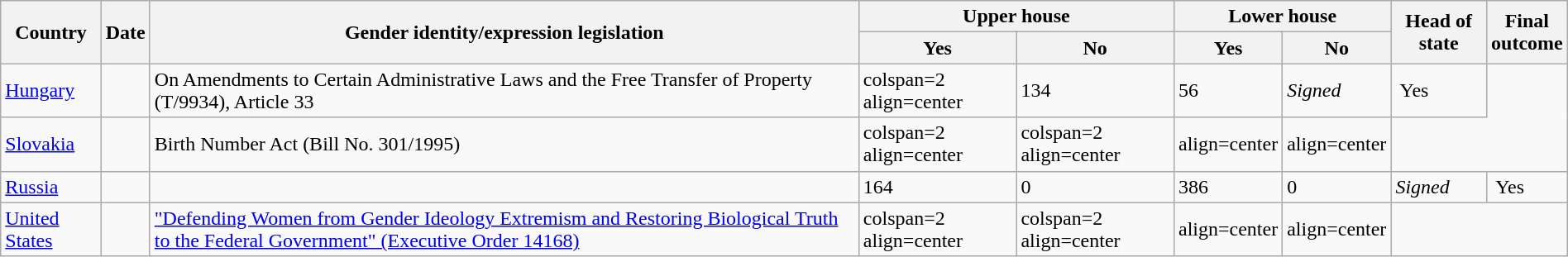<table class="wikitable sortable mw-collapsible" style="width:100%">
<tr>
<th rowspan=2>Country</th>
<th rowspan=2>Date</th>
<th rowspan=2>Gender identity/expression legislation</th>
<th colspan=2>Upper house</th>
<th colspan=2>Lower house</th>
<th rowspan=2>Head of state</th>
<th rowspan=2>Final<br>outcome</th>
</tr>
<tr>
<th>Yes</th>
<th>No</th>
<th>Yes</th>
<th>No</th>
</tr>
<tr>
<td> <a href='#'>Hungary</a></td>
<td></td>
<td>On Amendments to Certain Administrative Laws and the Free Transfer of Property (T/9934), Article 33</td>
<td>colspan=2 align=center </td>
<td>134</td>
<td>56</td>
<td><em>Signed</em></td>
<td> Yes</td>
</tr>
<tr>
<td> <a href='#'>Slovakia</a></td>
<td></td>
<td>Birth Number Act (Bill No. 301/1995)</td>
<td>colspan=2 align=center </td>
<td>colspan=2 align=center </td>
<td>align=center </td>
<td>align=center </td>
</tr>
<tr>
<td> <a href='#'>Russia</a></td>
<td></td>
<td></td>
<td>164</td>
<td>0</td>
<td>386</td>
<td>0</td>
<td><em>Signed</em></td>
<td> Yes</td>
</tr>
<tr>
<td> <a href='#'>United States</a></td>
<td></td>
<td><a href='#'>"Defending Women from Gender Ideology Extremism and Restoring Biological Truth to the Federal Government" (Executive Order 14168)</a></td>
<td>colspan=2 align=center </td>
<td>colspan=2 align=center </td>
<td>align=center </td>
<td>align=center </td>
</tr>
</table>
